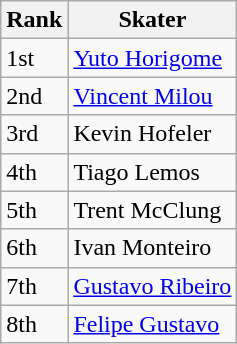<table class="wikitable">
<tr>
<th>Rank</th>
<th>Skater</th>
</tr>
<tr>
<td>1st</td>
<td><a href='#'>Yuto Horigome</a></td>
</tr>
<tr>
<td>2nd</td>
<td><a href='#'>Vincent Milou</a></td>
</tr>
<tr>
<td>3rd</td>
<td>Kevin Hofeler</td>
</tr>
<tr>
<td>4th</td>
<td>Tiago Lemos</td>
</tr>
<tr>
<td>5th</td>
<td>Trent McClung</td>
</tr>
<tr>
<td>6th</td>
<td>Ivan Monteiro</td>
</tr>
<tr>
<td>7th</td>
<td><a href='#'>Gustavo Ribeiro</a></td>
</tr>
<tr>
<td>8th</td>
<td><a href='#'>Felipe Gustavo</a></td>
</tr>
</table>
